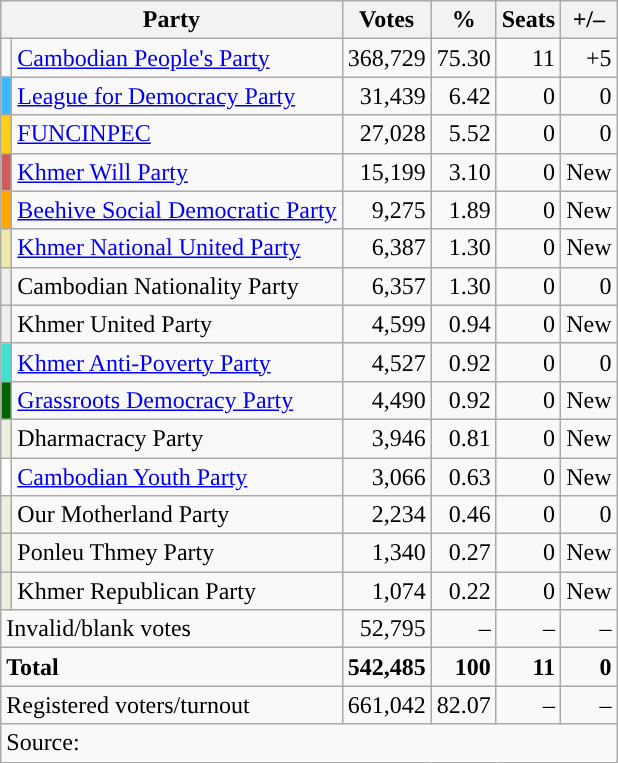<table class=wikitable style=text-align:right>
<tr>
<th colspan=2>Party</th>
<th>Votes</th>
<th>%</th>
<th>Seats</th>
<th>+/–</th>
</tr>
<tr>
<td style="background:"></td>
<td align=left><a href='#'>Cambodian People's Party</a></td>
<td>368,729</td>
<td>75.30</td>
<td>11</td>
<td>+5</td>
</tr>
<tr>
<td style="background:#3BB9FF"></td>
<td align=left><a href='#'>League for Democracy Party</a></td>
<td>31,439</td>
<td>6.42</td>
<td>0</td>
<td>0</td>
</tr>
<tr>
<td bgcolor=#FDD017></td>
<td align=left><a href='#'>FUNCINPEC</a></td>
<td>27,028</td>
<td>5.52</td>
<td>0</td>
<td>0</td>
</tr>
<tr>
<td bgcolor=#CD5C5C></td>
<td align=left><a href='#'>Khmer Will Party</a></td>
<td>15,199</td>
<td>3.10</td>
<td>0</td>
<td>New</td>
</tr>
<tr>
<td bgcolor=#FFA500></td>
<td align=left><a href='#'>Beehive Social Democratic Party</a></td>
<td>9,275</td>
<td>1.89</td>
<td>0</td>
<td>New</td>
</tr>
<tr>
<td bgcolor=#EEE8AA></td>
<td align=left><a href='#'>Khmer National United Party</a></td>
<td>6,387</td>
<td>1.30</td>
<td>0</td>
<td>New</td>
</tr>
<tr>
<td bgcolor=#EEEEEE></td>
<td align=left>Cambodian Nationality Party</td>
<td>6,357</td>
<td>1.30</td>
<td>0</td>
<td>0</td>
</tr>
<tr>
<td bgcolor=#EEEEEE></td>
<td align=left>Khmer United Party</td>
<td>4,599</td>
<td>0.94</td>
<td>0</td>
<td>New</td>
</tr>
<tr>
<td bgcolor=#40E0D0></td>
<td align=left><a href='#'>Khmer Anti-Poverty Party</a></td>
<td>4,527</td>
<td>0.92</td>
<td>0</td>
<td>0</td>
</tr>
<tr>
<td bgcolor=#006400></td>
<td align=left><a href='#'>Grassroots Democracy Party</a></td>
<td>4,490</td>
<td>0.92</td>
<td>0</td>
<td>New</td>
</tr>
<tr>
<td bgcolor=#EEEEE></td>
<td align=left>Dharmacracy Party</td>
<td>3,946</td>
<td>0.81</td>
<td>0</td>
<td>New</td>
</tr>
<tr>
<td bgcolor=#FFFFFF></td>
<td align=left><a href='#'>Cambodian Youth Party</a></td>
<td>3,066</td>
<td>0.63</td>
<td>0</td>
<td>New</td>
</tr>
<tr>
<td bgcolor=#EEEEE></td>
<td align=left>Our Motherland Party</td>
<td>2,234</td>
<td>0.46</td>
<td>0</td>
<td>0</td>
</tr>
<tr>
<td bgcolor=#EEEEE></td>
<td align=left>Ponleu Thmey Party</td>
<td>1,340</td>
<td>0.27</td>
<td>0</td>
<td>New</td>
</tr>
<tr>
<td bgcolor=#EEEEE></td>
<td align=left>Khmer Republican Party</td>
<td>1,074</td>
<td>0.22</td>
<td>0</td>
<td>New</td>
</tr>
<tr>
<td colspan=2 align=left>Invalid/blank votes</td>
<td>52,795</td>
<td>–</td>
<td>–</td>
<td>–</td>
</tr>
<tr>
<td colspan=2 align=left><strong>Total</strong></td>
<td><strong>542,485</strong></td>
<td><strong>100</strong></td>
<td><strong>11</strong></td>
<td><strong>0</strong></td>
</tr>
<tr>
<td colspan=2 align=left>Registered voters/turnout</td>
<td>661,042</td>
<td>82.07</td>
<td>–</td>
<td>–</td>
</tr>
<tr>
<td colspan=6 align=left>Source: </td>
</tr>
</table>
